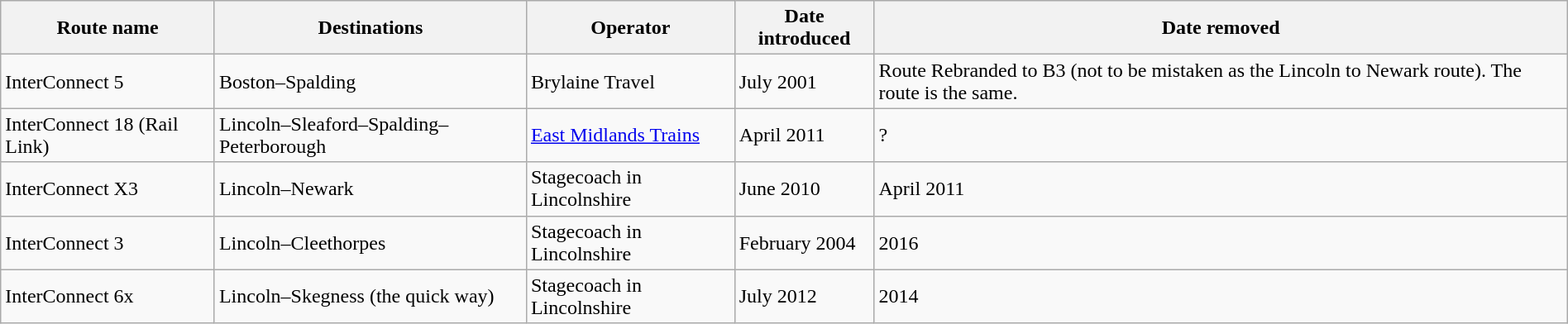<table class="sortable wikitable" width="100%">
<tr>
<th>Route name</th>
<th>Destinations</th>
<th>Operator</th>
<th>Date introduced</th>
<th>Date removed</th>
</tr>
<tr>
<td>InterConnect 5</td>
<td>Boston–Spalding</td>
<td>Brylaine Travel</td>
<td>July 2001</td>
<td>Route Rebranded to B3 (not to be mistaken as the Lincoln to Newark route). The route is the same.</td>
</tr>
<tr>
<td>InterConnect 18 (Rail Link)</td>
<td>Lincoln–Sleaford–Spalding–Peterborough</td>
<td><a href='#'>East Midlands Trains</a></td>
<td>April 2011</td>
<td>?</td>
</tr>
<tr>
<td>InterConnect X3</td>
<td>Lincoln–Newark</td>
<td>Stagecoach in Lincolnshire</td>
<td>June 2010</td>
<td>April 2011</td>
</tr>
<tr>
<td>InterConnect 3 </td>
<td>Lincoln–Cleethorpes</td>
<td>Stagecoach in Lincolnshire</td>
<td>February 2004</td>
<td>2016</td>
</tr>
<tr>
<td>InterConnect 6x </td>
<td>Lincoln–Skegness (the quick way)</td>
<td>Stagecoach in Lincolnshire</td>
<td>July 2012</td>
<td>2014 </td>
</tr>
</table>
